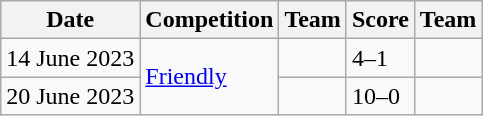<table class="wikitable">
<tr>
<th>Date</th>
<th>Competition</th>
<th>Team</th>
<th>Score</th>
<th>Team</th>
</tr>
<tr>
<td>14 June 2023</td>
<td rowspan="2"><a href='#'>Friendly</a></td>
<td></td>
<td>4–1</td>
<td></td>
</tr>
<tr>
<td>20 June 2023</td>
<td></td>
<td>10–0</td>
<td></td>
</tr>
</table>
